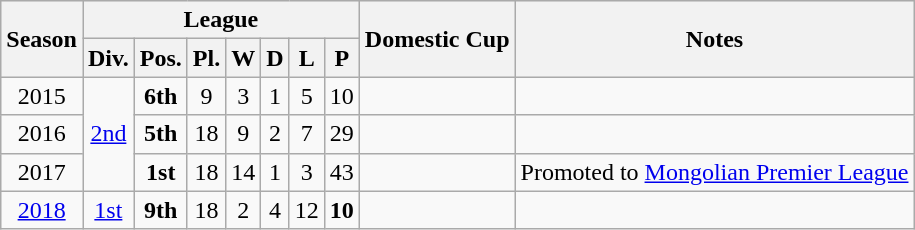<table class="wikitable" style="text-align:center;">
<tr style="background:#efefef;">
<th rowspan="2">Season</th>
<th colspan="7">League</th>
<th rowspan="2">Domestic Cup</th>
<th rowspan="2">Notes</th>
</tr>
<tr>
<th>Div.</th>
<th>Pos.</th>
<th>Pl.</th>
<th>W</th>
<th>D</th>
<th>L</th>
<th>P</th>
</tr>
<tr>
<td>2015</td>
<td rowspan="3"><a href='#'>2nd</a></td>
<td><strong>6th</strong></td>
<td>9</td>
<td>3</td>
<td>1</td>
<td>5</td>
<td>10</td>
<td></td>
<td></td>
</tr>
<tr>
<td>2016</td>
<td><strong>5th</strong></td>
<td>18</td>
<td>9</td>
<td>2</td>
<td>7</td>
<td>29</td>
<td></td>
<td></td>
</tr>
<tr>
<td>2017</td>
<td><strong>1st</strong></td>
<td>18</td>
<td>14</td>
<td>1</td>
<td>3</td>
<td>43</td>
<td></td>
<td>Promoted to <a href='#'>Mongolian Premier League</a></td>
</tr>
<tr>
<td><a href='#'>2018</a></td>
<td><a href='#'>1st</a></td>
<td><strong>9th</strong></td>
<td>18</td>
<td>2</td>
<td>4</td>
<td>12</td>
<td><strong>10</strong></td>
<td></td>
<td></td>
</tr>
</table>
